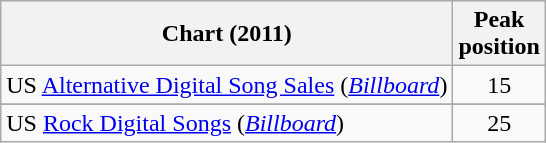<table class="wikitable sortable">
<tr>
<th>Chart (2011)</th>
<th>Peak <br> position</th>
</tr>
<tr>
<td>US <a href='#'>Alternative Digital Song Sales</a> (<em><a href='#'>Billboard</a></em>)</td>
<td align="center">15</td>
</tr>
<tr>
</tr>
<tr>
<td>US <a href='#'>Rock Digital Songs</a> (<em><a href='#'>Billboard</a></em>)</td>
<td align="center">25</td>
</tr>
</table>
